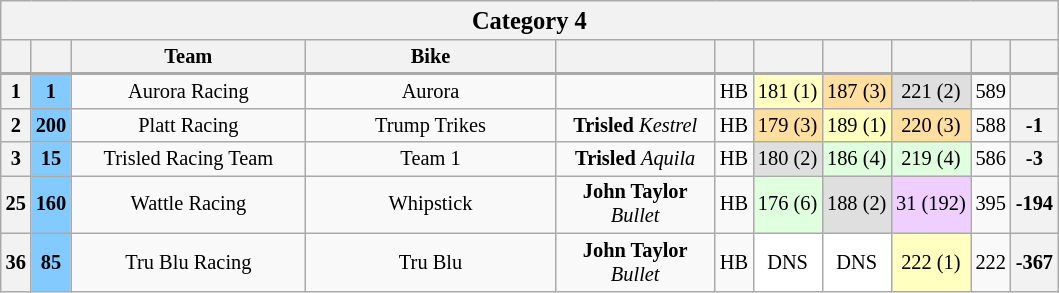<table class="wikitable collapsible collapsed" style="font-size: 85%; text-align:center">
<tr>
<th colspan="11" width="500"><big>Category 4</big></th>
</tr>
<tr>
<th valign="middle" width="5"></th>
<th valign="middle" width="10"></th>
<th valign="middle" width="150">Team</th>
<th valign="middle" width="160">Bike</th>
<th valign="middle" width="100"></th>
<th valign="middle" width="6"></th>
<th><a href='#'></a><br></th>
<th><a href='#'></a><br></th>
<th><a href='#'></a><br></th>
<th valign="middle" width="4"></th>
<th width="5" valign="middle"></th>
</tr>
<tr>
</tr>
<tr style="border-top:2px solid #aaaaaa">
<th>1</th>
<td bgcolor=#82CAFF><strong>1</strong></td>
<td> Aurora Racing</td>
<td>Aurora</td>
<td></td>
<td>HB</td>
<td bgcolor="#FFFFBF">181 (1)</td>
<td bgcolor="#ffdf9f">187 (3)</td>
<td bgcolor="#dfdfdf">221 (2)</td>
<td>589</td>
<th></th>
</tr>
<tr>
<th>2</th>
<td bgcolor=#82CAFF><strong>200</strong></td>
<td> Platt Racing</td>
<td>Trump Trikes</td>
<td><strong>Trisled</strong> <em>Kestrel</em></td>
<td>HB</td>
<td bgcolor="#ffdf9f">179 (3)</td>
<td bgcolor="#FFFFBF">189 (1)</td>
<td bgcolor="#ffdf9f">220 (3)</td>
<td>588</td>
<th>-1</th>
</tr>
<tr>
<th>3</th>
<td bgcolor=#82CAFF><strong>15</strong></td>
<td> Trisled Racing Team</td>
<td>Team 1</td>
<td><strong>Trisled</strong> <em>Aquila</em></td>
<td>HB</td>
<td bgcolor="#dfdfdf">180 (2)</td>
<td bgcolor="#dfffdf">186 (4)</td>
<td bgcolor="#dfffdf">219 (4)</td>
<td>586</td>
<th>-3</th>
</tr>
<tr>
<th>25</th>
<td bgcolor=#82CAFF><strong>160</strong></td>
<td> Wattle Racing</td>
<td>Whipstick</td>
<td><strong>John Taylor</strong> <em>Bullet</em></td>
<td>HB</td>
<td bgcolor="#dfffdf">176 (6)</td>
<td bgcolor="#dfdfdf">188 (2)</td>
<td bgcolor="#efcfff">31 (192)</td>
<td>395</td>
<th>-194</th>
</tr>
<tr>
<th>36</th>
<td bgcolor=#82CAFF><strong>85</strong></td>
<td> Tru Blu Racing</td>
<td>Tru Blu</td>
<td><strong>John Taylor</strong> <em>Bullet</em></td>
<td>HB</td>
<td bgcolor="#ffffff">DNS</td>
<td bgcolor="#ffffff">DNS</td>
<td bgcolor="#FFFFBF">222 (1)</td>
<td>222</td>
<th>-367</th>
</tr>
</table>
